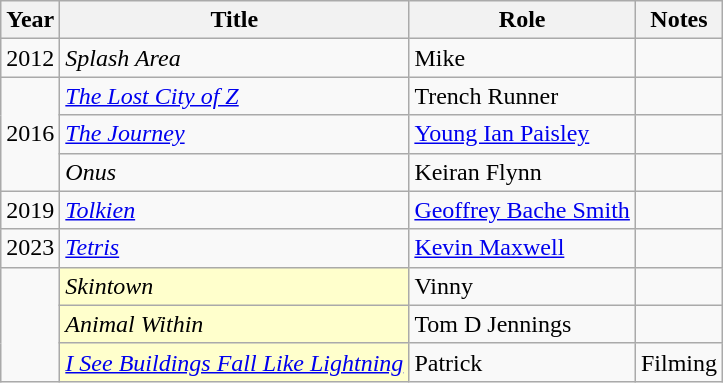<table class="wikitable sortable">
<tr>
<th>Year</th>
<th>Title</th>
<th>Role</th>
<th class="unsortable">Notes</th>
</tr>
<tr>
<td>2012</td>
<td><em>Splash Area</em></td>
<td>Mike</td>
<td></td>
</tr>
<tr>
<td rowspan="3">2016</td>
<td><em><a href='#'>The Lost City of Z</a></em></td>
<td>Trench Runner</td>
<td></td>
</tr>
<tr>
<td><em><a href='#'>The Journey</a></em></td>
<td><a href='#'>Young Ian Paisley</a></td>
<td></td>
</tr>
<tr>
<td><em>Onus</em></td>
<td>Keiran Flynn</td>
<td></td>
</tr>
<tr>
<td>2019</td>
<td><em><a href='#'>Tolkien</a></em></td>
<td><a href='#'>Geoffrey Bache Smith</a></td>
<td></td>
</tr>
<tr>
<td>2023</td>
<td><em><a href='#'>Tetris</a></em></td>
<td><a href='#'>Kevin Maxwell</a></td>
<td></td>
</tr>
<tr>
<td rowspan="3"></td>
<td style="background:#FFFFCC;"><em>Skintown</em> </td>
<td>Vinny</td>
<td></td>
</tr>
<tr>
<td style="background:#FFFFCC;"><em>Animal Within</em> </td>
<td>Tom D Jennings</td>
<td></td>
</tr>
<tr>
<td style="background:#FFFFCC;"><em><a href='#'>I See Buildings Fall Like Lightning</a></em> </td>
<td>Patrick</td>
<td>Filming</td>
</tr>
</table>
